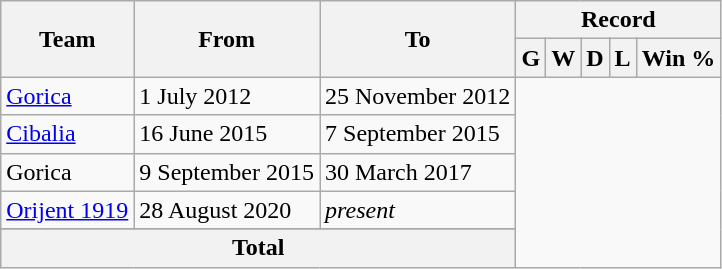<table class="wikitable sortable">
<tr>
<th rowspan="2">Team</th>
<th rowspan="2">From</th>
<th rowspan="2">To</th>
<th colspan="5">Record</th>
</tr>
<tr>
<th>G</th>
<th>W</th>
<th>D</th>
<th>L</th>
<th>Win %</th>
</tr>
<tr>
<td><a href='#'>Gorica</a></td>
<td>1 July 2012</td>
<td>25 November 2012<br></td>
</tr>
<tr>
<td><a href='#'>Cibalia</a></td>
<td>16 June 2015</td>
<td>7 September 2015<br></td>
</tr>
<tr>
<td>Gorica</td>
<td>9 September 2015</td>
<td>30 March 2017<br></td>
</tr>
<tr>
<td><a href='#'>Orijent 1919</a></td>
<td>28 August 2020</td>
<td><em>present</em><br></td>
</tr>
<tr>
</tr>
<tr class="sortbottom">
<th colspan="3">Total<br></th>
</tr>
</table>
